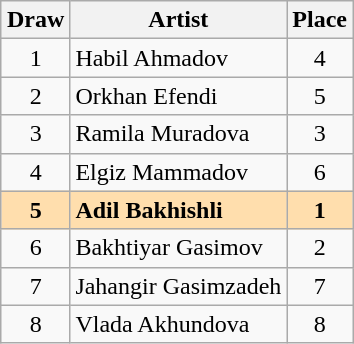<table class="sortable wikitable" style="margin: 1em auto 1em auto; text-align:center">
<tr>
<th>Draw</th>
<th>Artist</th>
<th>Place</th>
</tr>
<tr>
<td>1</td>
<td align="left">Habil Ahmadov</td>
<td>4</td>
</tr>
<tr>
<td>2</td>
<td align="left">Orkhan Efendi</td>
<td>5</td>
</tr>
<tr>
<td>3</td>
<td align="left">Ramila Muradova</td>
<td>3</td>
</tr>
<tr>
<td>4</td>
<td align="left">Elgiz Mammadov</td>
<td>6</td>
</tr>
<tr style="font-weight:bold; background:navajowhite;">
<td>5</td>
<td align="left">Adil Bakhishli</td>
<td>1</td>
</tr>
<tr>
<td>6</td>
<td align="left">Bakhtiyar Gasimov</td>
<td>2</td>
</tr>
<tr>
<td>7</td>
<td align="left">Jahangir Gasimzadeh</td>
<td>7</td>
</tr>
<tr>
<td>8</td>
<td align="left">Vlada Akhundova</td>
<td>8</td>
</tr>
</table>
